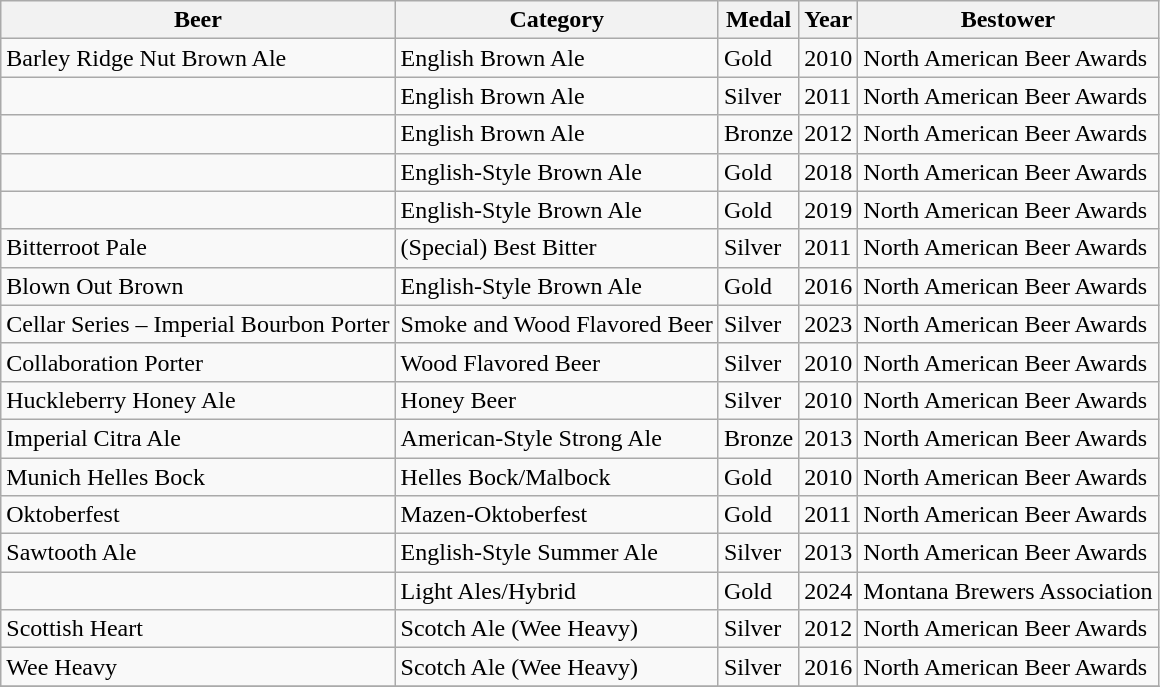<table class="wikitable">
<tr>
<th>Beer</th>
<th>Category</th>
<th>Medal</th>
<th>Year</th>
<th>Bestower</th>
</tr>
<tr>
<td>Barley Ridge Nut Brown Ale</td>
<td>English Brown Ale</td>
<td>Gold</td>
<td>2010</td>
<td>North American Beer Awards</td>
</tr>
<tr>
<td></td>
<td>English Brown Ale</td>
<td>Silver</td>
<td>2011</td>
<td>North American Beer Awards</td>
</tr>
<tr>
<td></td>
<td>English Brown Ale</td>
<td>Bronze</td>
<td>2012</td>
<td>North American Beer Awards</td>
</tr>
<tr>
<td></td>
<td>English-Style Brown Ale</td>
<td>Gold</td>
<td>2018</td>
<td>North American Beer Awards</td>
</tr>
<tr>
<td></td>
<td>English-Style Brown Ale</td>
<td>Gold</td>
<td>2019</td>
<td>North American Beer Awards</td>
</tr>
<tr>
<td>Bitterroot Pale</td>
<td>(Special) Best Bitter</td>
<td>Silver</td>
<td>2011</td>
<td>North American Beer Awards</td>
</tr>
<tr>
<td>Blown Out Brown</td>
<td>English-Style Brown Ale</td>
<td>Gold</td>
<td>2016</td>
<td>North American Beer Awards</td>
</tr>
<tr>
<td>Cellar Series – Imperial Bourbon Porter</td>
<td>Smoke and Wood Flavored Beer</td>
<td>Silver</td>
<td>2023</td>
<td>North American Beer Awards</td>
</tr>
<tr>
<td>Collaboration Porter</td>
<td>Wood Flavored Beer</td>
<td>Silver</td>
<td>2010</td>
<td>North American Beer Awards</td>
</tr>
<tr>
<td>Huckleberry Honey Ale</td>
<td>Honey Beer</td>
<td>Silver</td>
<td>2010</td>
<td>North American Beer Awards</td>
</tr>
<tr>
<td>Imperial Citra Ale</td>
<td>American-Style Strong Ale</td>
<td>Bronze</td>
<td>2013</td>
<td>North American Beer Awards</td>
</tr>
<tr>
<td>Munich Helles Bock</td>
<td>Helles Bock/Malbock</td>
<td>Gold</td>
<td>2010</td>
<td>North American Beer Awards</td>
</tr>
<tr>
<td>Oktoberfest</td>
<td>Mazen-Oktoberfest</td>
<td>Gold</td>
<td>2011</td>
<td>North American Beer Awards</td>
</tr>
<tr>
<td>Sawtooth Ale</td>
<td>English-Style Summer Ale</td>
<td>Silver</td>
<td>2013</td>
<td>North American Beer Awards</td>
</tr>
<tr>
<td></td>
<td>Light Ales/Hybrid</td>
<td>Gold</td>
<td>2024</td>
<td>Montana Brewers Association</td>
</tr>
<tr>
<td>Scottish Heart</td>
<td>Scotch Ale (Wee Heavy)</td>
<td>Silver</td>
<td>2012</td>
<td>North American Beer Awards</td>
</tr>
<tr>
<td>Wee Heavy</td>
<td>Scotch Ale (Wee Heavy)</td>
<td>Silver</td>
<td>2016</td>
<td>North American Beer Awards</td>
</tr>
<tr>
</tr>
</table>
